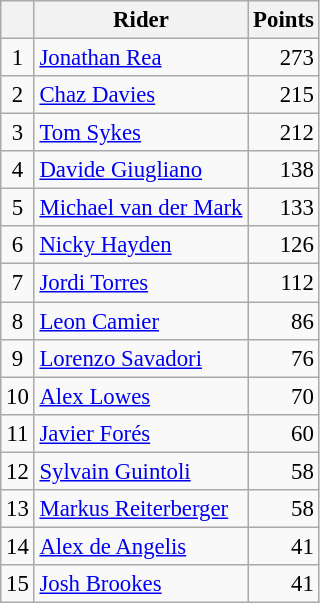<table class="wikitable" style="font-size: 95%;">
<tr>
<th></th>
<th>Rider</th>
<th>Points</th>
</tr>
<tr>
<td align=center>1</td>
<td> <a href='#'>Jonathan Rea</a></td>
<td align=right>273</td>
</tr>
<tr>
<td align=center>2</td>
<td> <a href='#'>Chaz Davies</a></td>
<td align=right>215</td>
</tr>
<tr>
<td align=center>3</td>
<td> <a href='#'>Tom Sykes</a></td>
<td align=right>212</td>
</tr>
<tr>
<td align=center>4</td>
<td> <a href='#'>Davide Giugliano</a></td>
<td align=right>138</td>
</tr>
<tr>
<td align=center>5</td>
<td> <a href='#'>Michael van der Mark</a></td>
<td align=right>133</td>
</tr>
<tr>
<td align=center>6</td>
<td> <a href='#'>Nicky Hayden</a></td>
<td align=right>126</td>
</tr>
<tr>
<td align=center>7</td>
<td> <a href='#'>Jordi Torres</a></td>
<td align=right>112</td>
</tr>
<tr>
<td align=center>8</td>
<td> <a href='#'>Leon Camier</a></td>
<td align=right>86</td>
</tr>
<tr>
<td align=center>9</td>
<td> <a href='#'>Lorenzo Savadori</a></td>
<td align=right>76</td>
</tr>
<tr>
<td align=center>10</td>
<td> <a href='#'>Alex Lowes</a></td>
<td align=right>70</td>
</tr>
<tr>
<td align=center>11</td>
<td> <a href='#'>Javier Forés</a></td>
<td align=right>60</td>
</tr>
<tr>
<td align=center>12</td>
<td> <a href='#'>Sylvain Guintoli</a></td>
<td align=right>58</td>
</tr>
<tr>
<td align=center>13</td>
<td> <a href='#'>Markus Reiterberger</a></td>
<td align=right>58</td>
</tr>
<tr>
<td align=center>14</td>
<td> <a href='#'>Alex de Angelis</a></td>
<td align=right>41</td>
</tr>
<tr>
<td align=center>15</td>
<td> <a href='#'>Josh Brookes</a></td>
<td align=right>41</td>
</tr>
</table>
